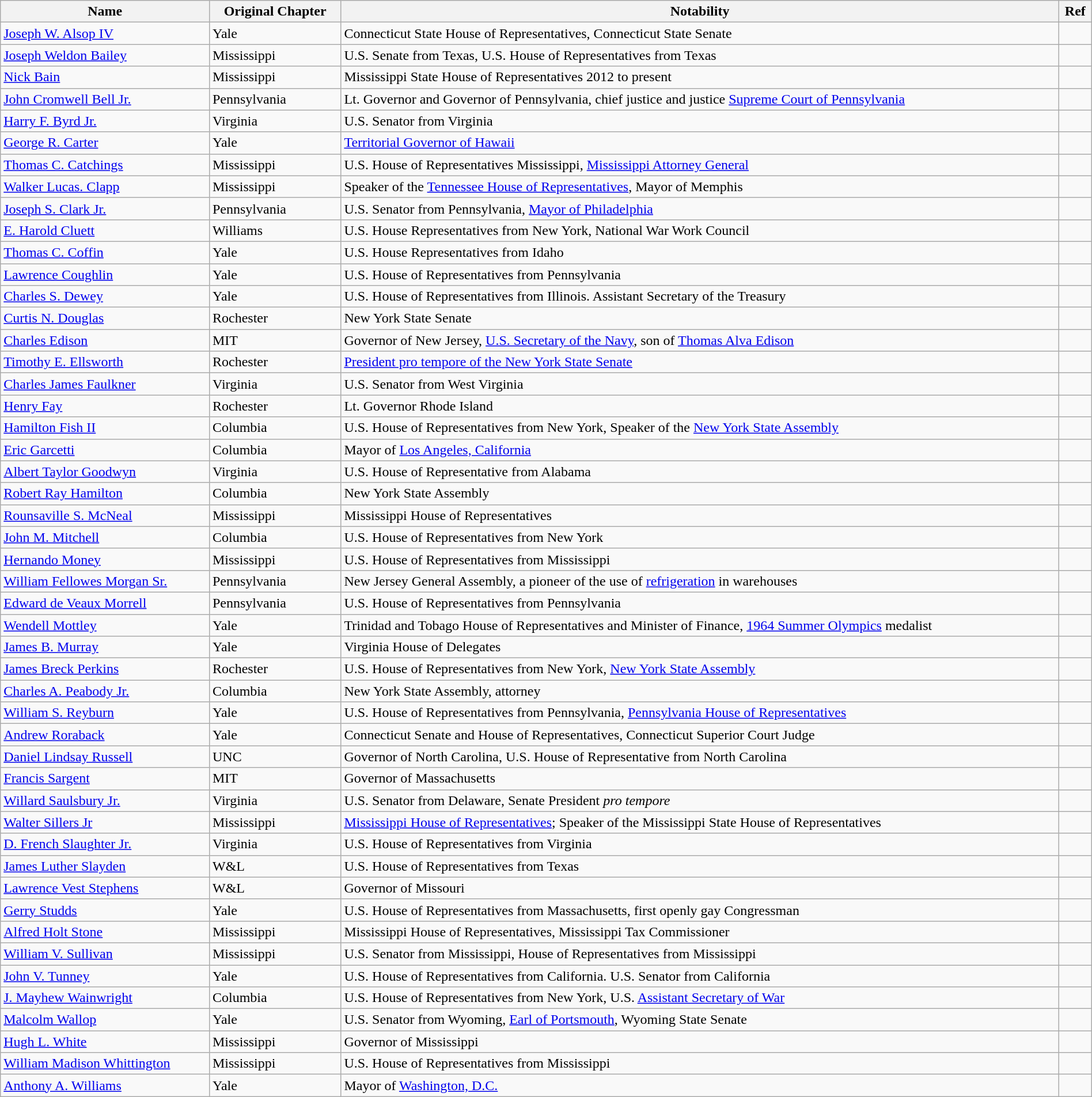<table class="sortable wikitable" style="width:100%;">
<tr>
<th>Name</th>
<th>Original Chapter</th>
<th>Notability</th>
<th>Ref</th>
</tr>
<tr>
<td><a href='#'>Joseph W. Alsop IV</a></td>
<td>Yale</td>
<td>Connecticut State House of Representatives, Connecticut State Senate</td>
<td></td>
</tr>
<tr>
<td><a href='#'>Joseph Weldon Bailey</a></td>
<td>Mississippi</td>
<td>U.S. Senate from Texas, U.S. House of Representatives from Texas</td>
<td></td>
</tr>
<tr>
<td><a href='#'>Nick Bain</a></td>
<td>Mississippi</td>
<td>Mississippi State House of Representatives 2012 to present</td>
</tr>
<tr>
<td><a href='#'>John Cromwell Bell Jr.</a></td>
<td>Pennsylvania</td>
<td>Lt. Governor and Governor of Pennsylvania, chief justice and justice <a href='#'>Supreme Court of Pennsylvania</a></td>
<td></td>
</tr>
<tr>
<td><a href='#'>Harry F. Byrd Jr.</a></td>
<td>Virginia</td>
<td>U.S. Senator from Virginia</td>
<td></td>
</tr>
<tr>
<td><a href='#'>George R. Carter</a></td>
<td>Yale</td>
<td><a href='#'>Territorial Governor of Hawaii</a></td>
<td></td>
</tr>
<tr>
<td><a href='#'>Thomas C. Catchings</a></td>
<td>Mississippi</td>
<td>U.S. House of Representatives Mississippi, <a href='#'>Mississippi Attorney General</a></td>
<td></td>
</tr>
<tr>
<td><a href='#'>Walker Lucas. Clapp</a></td>
<td>Mississippi</td>
<td>Speaker of the <a href='#'>Tennessee House of Representatives</a>, Mayor of Memphis</td>
<td></td>
</tr>
<tr>
<td><a href='#'>Joseph S. Clark Jr.</a></td>
<td>Pennsylvania</td>
<td>U.S. Senator from Pennsylvania, <a href='#'>Mayor of Philadelphia</a></td>
<td></td>
</tr>
<tr>
<td><a href='#'>E. Harold Cluett</a></td>
<td>Williams</td>
<td>U.S. House Representatives from New York, National War Work Council</td>
<td></td>
</tr>
<tr>
<td><a href='#'>Thomas C. Coffin</a></td>
<td>Yale</td>
<td>U.S. House Representatives from Idaho</td>
<td></td>
</tr>
<tr>
<td><a href='#'>Lawrence Coughlin</a></td>
<td>Yale</td>
<td>U.S. House of Representatives from Pennsylvania</td>
<td></td>
</tr>
<tr>
<td><a href='#'>Charles S. Dewey</a></td>
<td>Yale</td>
<td>U.S. House of Representatives from Illinois. Assistant Secretary of the Treasury</td>
<td></td>
</tr>
<tr>
<td><a href='#'>Curtis N. Douglas</a></td>
<td>Rochester</td>
<td>New York State Senate</td>
<td></td>
</tr>
<tr>
<td><a href='#'>Charles Edison</a></td>
<td>MIT</td>
<td>Governor of New Jersey, <a href='#'>U.S. Secretary of the Navy</a>, son of <a href='#'>Thomas Alva Edison</a></td>
<td></td>
</tr>
<tr>
<td><a href='#'>Timothy E. Ellsworth</a></td>
<td>Rochester</td>
<td><a href='#'>President pro tempore of the New York State Senate</a></td>
<td></td>
</tr>
<tr>
<td><a href='#'>Charles James Faulkner</a></td>
<td>Virginia</td>
<td>U.S. Senator from West Virginia</td>
<td></td>
</tr>
<tr>
<td><a href='#'>Henry Fay</a></td>
<td>Rochester</td>
<td>Lt. Governor Rhode Island</td>
<td></td>
</tr>
<tr>
<td><a href='#'>Hamilton Fish II</a></td>
<td>Columbia</td>
<td>U.S. House of Representatives from New York, Speaker of the <a href='#'>New York State Assembly</a></td>
<td></td>
</tr>
<tr>
<td><a href='#'>Eric Garcetti</a></td>
<td>Columbia</td>
<td>Mayor of <a href='#'>Los Angeles, California</a></td>
<td></td>
</tr>
<tr>
<td><a href='#'>Albert Taylor Goodwyn</a></td>
<td>Virginia</td>
<td>U.S. House of Representative from Alabama</td>
<td></td>
</tr>
<tr>
<td><a href='#'>Robert Ray Hamilton</a></td>
<td>Columbia</td>
<td>New York State Assembly</td>
<td></td>
</tr>
<tr>
<td><a href='#'>Rounsaville S. McNeal</a></td>
<td>Mississippi</td>
<td>Mississippi House of Representatives</td>
<td></td>
</tr>
<tr>
<td><a href='#'>John M. Mitchell</a></td>
<td>Columbia</td>
<td>U.S. House of Representatives from New York</td>
<td></td>
</tr>
<tr>
<td><a href='#'>Hernando Money</a></td>
<td>Mississippi</td>
<td>U.S. House of Representatives from Mississippi</td>
<td></td>
</tr>
<tr>
<td><a href='#'>William Fellowes Morgan Sr.</a></td>
<td>Pennsylvania</td>
<td>New Jersey General Assembly, a pioneer of the use of <a href='#'>refrigeration</a> in warehouses</td>
<td></td>
</tr>
<tr>
<td><a href='#'>Edward de Veaux Morrell</a></td>
<td>Pennsylvania</td>
<td>U.S. House of Representatives from Pennsylvania</td>
<td></td>
</tr>
<tr>
<td><a href='#'>Wendell Mottley</a></td>
<td>Yale</td>
<td>Trinidad and Tobago House of Representatives and Minister of Finance, <a href='#'>1964 Summer Olympics</a> medalist</td>
<td></td>
</tr>
<tr>
<td><a href='#'>James B. Murray</a></td>
<td>Yale</td>
<td>Virginia House of Delegates</td>
<td></td>
</tr>
<tr>
<td><a href='#'>James Breck Perkins</a></td>
<td>Rochester</td>
<td>U.S. House of Representatives from New York, <a href='#'>New York State Assembly</a></td>
<td></td>
</tr>
<tr>
<td><a href='#'>Charles A. Peabody Jr.</a></td>
<td>Columbia</td>
<td>New York State Assembly, attorney</td>
<td></td>
</tr>
<tr>
<td><a href='#'>William S. Reyburn</a></td>
<td>Yale</td>
<td>U.S. House of Representatives from Pennsylvania, <a href='#'>Pennsylvania House of Representatives</a></td>
<td></td>
</tr>
<tr>
<td><a href='#'>Andrew Roraback</a></td>
<td>Yale</td>
<td>Connecticut Senate and House of Representatives, Connecticut Superior Court Judge</td>
<td></td>
</tr>
<tr>
<td><a href='#'>Daniel Lindsay Russell</a></td>
<td>UNC</td>
<td>Governor of North Carolina, U.S. House of Representative from North Carolina</td>
<td></td>
</tr>
<tr>
<td><a href='#'>Francis Sargent</a></td>
<td>MIT</td>
<td>Governor of Massachusetts</td>
<td></td>
</tr>
<tr>
<td><a href='#'>Willard Saulsbury Jr.</a></td>
<td>Virginia</td>
<td>U.S. Senator from Delaware, Senate President <em>pro tempore</em></td>
<td></td>
</tr>
<tr>
<td><a href='#'>Walter Sillers Jr</a></td>
<td>Mississippi</td>
<td><a href='#'>Mississippi House of Representatives</a>; Speaker of the Mississippi State House of Representatives</td>
<td></td>
</tr>
<tr>
<td><a href='#'>D. French Slaughter Jr.</a></td>
<td>Virginia</td>
<td>U.S. House of Representatives from Virginia</td>
<td></td>
</tr>
<tr>
<td><a href='#'>James Luther Slayden</a></td>
<td>W&L</td>
<td>U.S. House of Representatives from Texas</td>
<td></td>
</tr>
<tr>
<td><a href='#'>Lawrence Vest Stephens</a></td>
<td>W&L</td>
<td>Governor of Missouri</td>
<td></td>
</tr>
<tr>
<td><a href='#'>Gerry Studds</a></td>
<td>Yale</td>
<td>U.S. House of Representatives from Massachusetts, first openly gay Congressman</td>
<td></td>
</tr>
<tr>
<td><a href='#'>Alfred Holt Stone</a></td>
<td>Mississippi</td>
<td>Mississippi House of Representatives, Mississippi Tax Commissioner</td>
<td></td>
</tr>
<tr>
<td><a href='#'>William V. Sullivan</a></td>
<td>Mississippi</td>
<td>U.S. Senator from Mississippi, House of Representatives from Mississippi</td>
<td></td>
</tr>
<tr>
<td><a href='#'>John V. Tunney</a></td>
<td>Yale</td>
<td>U.S. House of Representatives from California. U.S. Senator from California</td>
<td></td>
</tr>
<tr>
<td><a href='#'>J. Mayhew Wainwright</a></td>
<td>Columbia</td>
<td>U.S. House of Representatives from New York, U.S. <a href='#'>Assistant Secretary of War</a></td>
<td></td>
</tr>
<tr>
<td><a href='#'>Malcolm Wallop</a></td>
<td>Yale</td>
<td>U.S. Senator from Wyoming, <a href='#'>Earl of Portsmouth</a>, Wyoming State Senate</td>
<td></td>
</tr>
<tr>
<td><a href='#'>Hugh L. White</a></td>
<td>Mississippi</td>
<td>Governor of Mississippi</td>
<td></td>
</tr>
<tr>
<td><a href='#'>William Madison Whittington</a></td>
<td>Mississippi</td>
<td>U.S. House of Representatives from Mississippi</td>
<td></td>
</tr>
<tr>
<td><a href='#'>Anthony A. Williams</a></td>
<td>Yale</td>
<td>Mayor of <a href='#'>Washington, D.C.</a></td>
<td></td>
</tr>
</table>
